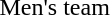<table>
<tr>
<td>Men's team</td>
<td></td>
<td></td>
<td></td>
</tr>
<tr>
</tr>
</table>
